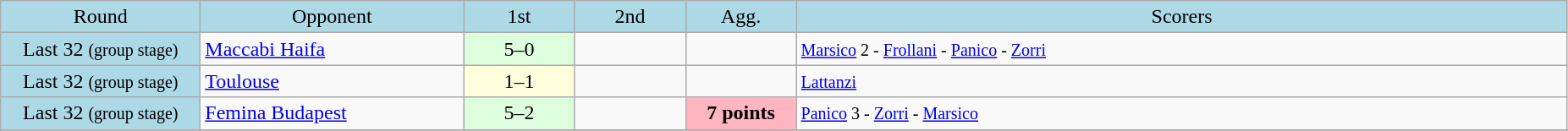<table class="wikitable" style="text-align:center">
<tr bgcolor=lightblue>
<td width=150px>Round</td>
<td width=200px>Opponent</td>
<td width=80px>1st</td>
<td width=80px>2nd</td>
<td width=80px>Agg.</td>
<td width=600px>Scorers</td>
</tr>
<tr>
<td bgcolor=lightblue>Last 32 <small>(group stage)</small></td>
<td align=left> <a href='#'>Maccabi Haifa</a></td>
<td bgcolor="#ddffdd">5–0</td>
<td></td>
<td></td>
<td align=left><small><a href='#'>Marsico</a> 2 - <a href='#'>Frollani</a> - <a href='#'>Panico</a> - <a href='#'>Zorri</a></small></td>
</tr>
<tr>
<td bgcolor=lightblue>Last 32 <small>(group stage)</small></td>
<td align=left> <a href='#'>Toulouse</a></td>
<td bgcolor="#ffffdd">1–1</td>
<td></td>
<td></td>
<td align=left><small><a href='#'>Lattanzi</a></small></td>
</tr>
<tr>
<td bgcolor=lightblue>Last 32 <small>(group stage)</small></td>
<td align=left> <a href='#'>Femina Budapest</a></td>
<td bgcolor="#ddffdd">5–2</td>
<td></td>
<td bgcolor=lightpink><strong>7 points</strong></td>
<td align=left><small><a href='#'>Panico</a> 3 - <a href='#'>Zorri</a> - <a href='#'>Marsico</a></small></td>
</tr>
<tr>
</tr>
</table>
